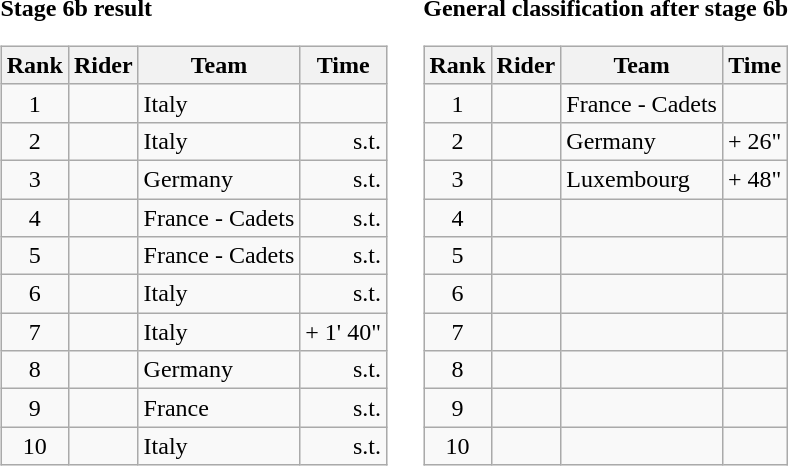<table>
<tr>
<td><strong>Stage 6b result</strong><br><table class="wikitable">
<tr>
<th scope="col">Rank</th>
<th scope="col">Rider</th>
<th scope="col">Team</th>
<th scope="col">Time</th>
</tr>
<tr>
<td style="text-align:center;">1</td>
<td></td>
<td>Italy</td>
<td style="text-align:right;"></td>
</tr>
<tr>
<td style="text-align:center;">2</td>
<td></td>
<td>Italy</td>
<td style="text-align:right;">s.t.</td>
</tr>
<tr>
<td style="text-align:center;">3</td>
<td></td>
<td>Germany</td>
<td style="text-align:right;">s.t.</td>
</tr>
<tr>
<td style="text-align:center;">4</td>
<td></td>
<td>France - Cadets</td>
<td style="text-align:right;">s.t.</td>
</tr>
<tr>
<td style="text-align:center;">5</td>
<td></td>
<td>France - Cadets</td>
<td style="text-align:right;">s.t.</td>
</tr>
<tr>
<td style="text-align:center;">6</td>
<td></td>
<td>Italy</td>
<td style="text-align:right;">s.t.</td>
</tr>
<tr>
<td style="text-align:center;">7</td>
<td></td>
<td>Italy</td>
<td style="text-align:right;">+ 1' 40"</td>
</tr>
<tr>
<td style="text-align:center;">8</td>
<td></td>
<td>Germany</td>
<td style="text-align:right;">s.t.</td>
</tr>
<tr>
<td style="text-align:center;">9</td>
<td></td>
<td>France</td>
<td style="text-align:right;">s.t.</td>
</tr>
<tr>
<td style="text-align:center;">10</td>
<td></td>
<td>Italy</td>
<td style="text-align:right;">s.t.</td>
</tr>
</table>
</td>
<td></td>
<td><strong>General classification after stage 6b</strong><br><table class="wikitable">
<tr>
<th scope="col">Rank</th>
<th scope="col">Rider</th>
<th scope="col">Team</th>
<th scope="col">Time</th>
</tr>
<tr>
<td style="text-align:center;">1</td>
<td></td>
<td>France - Cadets</td>
<td style="text-align:right;"></td>
</tr>
<tr>
<td style="text-align:center;">2</td>
<td></td>
<td>Germany</td>
<td style="text-align:right;">+ 26"</td>
</tr>
<tr>
<td style="text-align:center;">3</td>
<td></td>
<td>Luxembourg</td>
<td style="text-align:right;">+ 48"</td>
</tr>
<tr>
<td style="text-align:center;">4</td>
<td></td>
<td></td>
<td></td>
</tr>
<tr>
<td style="text-align:center;">5</td>
<td></td>
<td></td>
<td></td>
</tr>
<tr>
<td style="text-align:center;">6</td>
<td></td>
<td></td>
<td></td>
</tr>
<tr>
<td style="text-align:center;">7</td>
<td></td>
<td></td>
<td></td>
</tr>
<tr>
<td style="text-align:center;">8</td>
<td></td>
<td></td>
<td></td>
</tr>
<tr>
<td style="text-align:center;">9</td>
<td></td>
<td></td>
<td></td>
</tr>
<tr>
<td style="text-align:center;">10</td>
<td></td>
<td></td>
<td></td>
</tr>
</table>
</td>
</tr>
</table>
